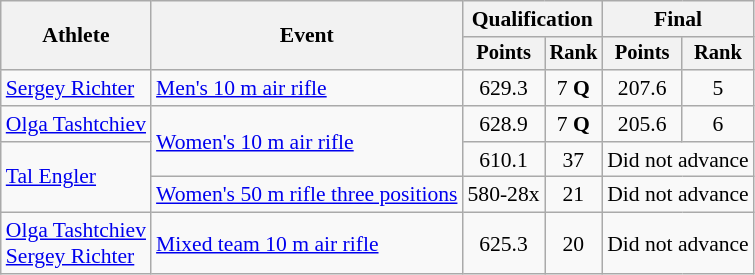<table class=wikitable style=font-size:90%;text-align:center>
<tr>
<th rowspan=2>Athlete</th>
<th rowspan=2>Event</th>
<th colspan=2>Qualification</th>
<th colspan=2>Final</th>
</tr>
<tr style=font-size:95%>
<th>Points</th>
<th>Rank</th>
<th>Points</th>
<th>Rank</th>
</tr>
<tr>
<td align=left><a href='#'>Sergey Richter</a></td>
<td align=left><a href='#'>Men's 10 m air rifle</a></td>
<td>629.3</td>
<td>7 <strong>Q</strong></td>
<td>207.6</td>
<td>5</td>
</tr>
<tr>
<td align=left><a href='#'>Olga Tashtchiev</a></td>
<td align=left rowspan=2><a href='#'>Women's 10 m air rifle</a></td>
<td>628.9</td>
<td>7 <strong>Q</strong></td>
<td>205.6</td>
<td>6</td>
</tr>
<tr>
<td align=left rowspan=2><a href='#'>Tal Engler</a></td>
<td>610.1</td>
<td>37</td>
<td colspan=2>Did not advance</td>
</tr>
<tr>
<td align=left><a href='#'>Women's 50 m rifle three positions</a></td>
<td>580-28x</td>
<td>21</td>
<td colspan=2>Did not advance</td>
</tr>
<tr>
<td align=left><a href='#'>Olga Tashtchiev</a><br><a href='#'>Sergey Richter</a></td>
<td align=left><a href='#'>Mixed team 10 m air rifle</a></td>
<td>625.3</td>
<td>20</td>
<td colspan=2>Did not advance</td>
</tr>
</table>
